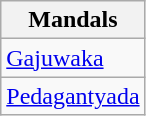<table class="wikitable sortable static-row-numbers static-row-header-hash">
<tr>
<th>Mandals</th>
</tr>
<tr>
<td><a href='#'>Gajuwaka</a></td>
</tr>
<tr>
<td><a href='#'>Pedagantyada</a></td>
</tr>
</table>
